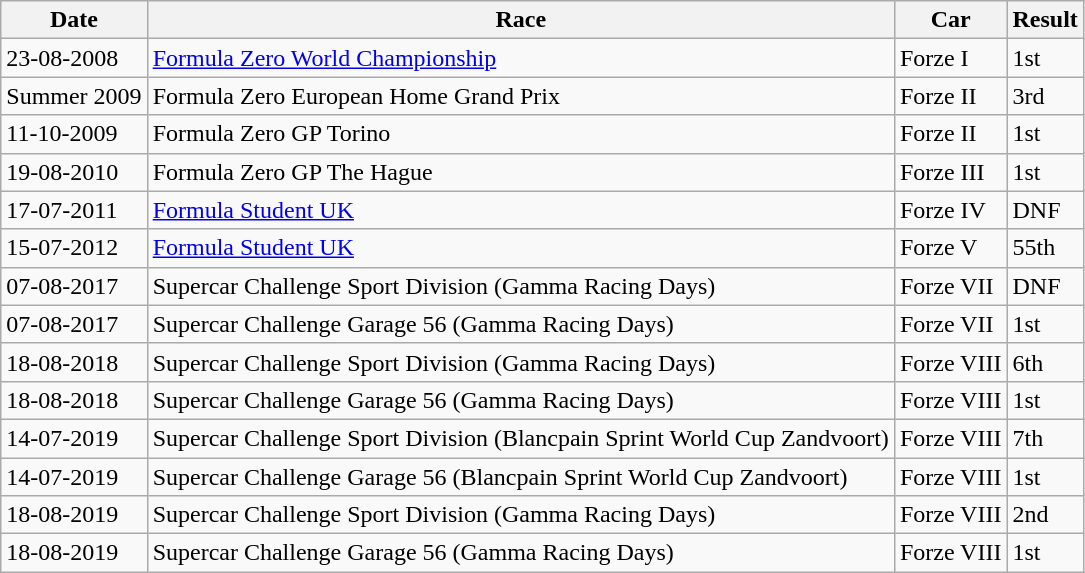<table class="wikitable">
<tr>
<th>Date</th>
<th>Race</th>
<th>Car</th>
<th>Result</th>
</tr>
<tr>
<td>23-08-2008</td>
<td><a href='#'>Formula Zero World Championship</a></td>
<td>Forze I</td>
<td>1st</td>
</tr>
<tr>
<td>Summer 2009</td>
<td>Formula Zero European Home Grand Prix</td>
<td>Forze II</td>
<td>3rd</td>
</tr>
<tr>
<td>11-10-2009</td>
<td>Formula Zero GP Torino</td>
<td>Forze II</td>
<td>1st</td>
</tr>
<tr>
<td>19-08-2010</td>
<td>Formula Zero GP The Hague</td>
<td>Forze III</td>
<td>1st</td>
</tr>
<tr>
<td>17-07-2011</td>
<td><a href='#'>Formula Student UK</a></td>
<td>Forze IV</td>
<td>DNF</td>
</tr>
<tr>
<td>15-07-2012</td>
<td><a href='#'>Formula Student UK</a></td>
<td>Forze V</td>
<td>55th</td>
</tr>
<tr>
<td>07-08-2017</td>
<td>Supercar Challenge Sport Division (Gamma Racing Days)</td>
<td>Forze VII</td>
<td>DNF</td>
</tr>
<tr>
<td>07-08-2017</td>
<td>Supercar Challenge Garage 56 (Gamma Racing Days)</td>
<td>Forze VII</td>
<td>1st</td>
</tr>
<tr>
<td>18-08-2018</td>
<td>Supercar Challenge Sport Division (Gamma Racing Days)</td>
<td>Forze VIII</td>
<td>6th</td>
</tr>
<tr>
<td>18-08-2018</td>
<td>Supercar Challenge Garage 56 (Gamma Racing Days)</td>
<td>Forze VIII</td>
<td>1st</td>
</tr>
<tr>
<td>14-07-2019</td>
<td>Supercar Challenge Sport Division (Blancpain Sprint World Cup Zandvoort)</td>
<td>Forze VIII</td>
<td>7th</td>
</tr>
<tr>
<td>14-07-2019</td>
<td>Supercar Challenge Garage 56 (Blancpain Sprint World Cup Zandvoort)</td>
<td>Forze VIII</td>
<td>1st</td>
</tr>
<tr>
<td>18-08-2019</td>
<td>Supercar Challenge Sport Division (Gamma Racing Days)</td>
<td>Forze VIII</td>
<td>2nd</td>
</tr>
<tr>
<td>18-08-2019</td>
<td>Supercar Challenge Garage 56 (Gamma Racing Days)</td>
<td>Forze VIII</td>
<td>1st</td>
</tr>
</table>
